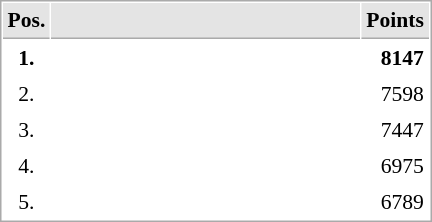<table cellspacing="1" cellpadding="3" style="border:1px solid #AAAAAA;font-size:90%">
<tr bgcolor="#E4E4E4">
<th style="border-bottom:1px solid #AAAAAA" width=10>Pos.</th>
<th style="border-bottom:1px solid #AAAAAA" width=200></th>
<th style="border-bottom:1px solid #AAAAAA" width=20>Points</th>
</tr>
<tr>
<td align="center"><strong>1.</strong></td>
<td><strong></strong></td>
<td align="right"><strong>8147</strong></td>
</tr>
<tr>
<td align="center">2.</td>
<td></td>
<td align="right">7598</td>
</tr>
<tr>
<td align="center">3.</td>
<td></td>
<td align="right">7447</td>
</tr>
<tr>
<td align="center">4.</td>
<td></td>
<td align="right">6975</td>
</tr>
<tr>
<td align="center">5.</td>
<td></td>
<td align="right">6789</td>
</tr>
</table>
